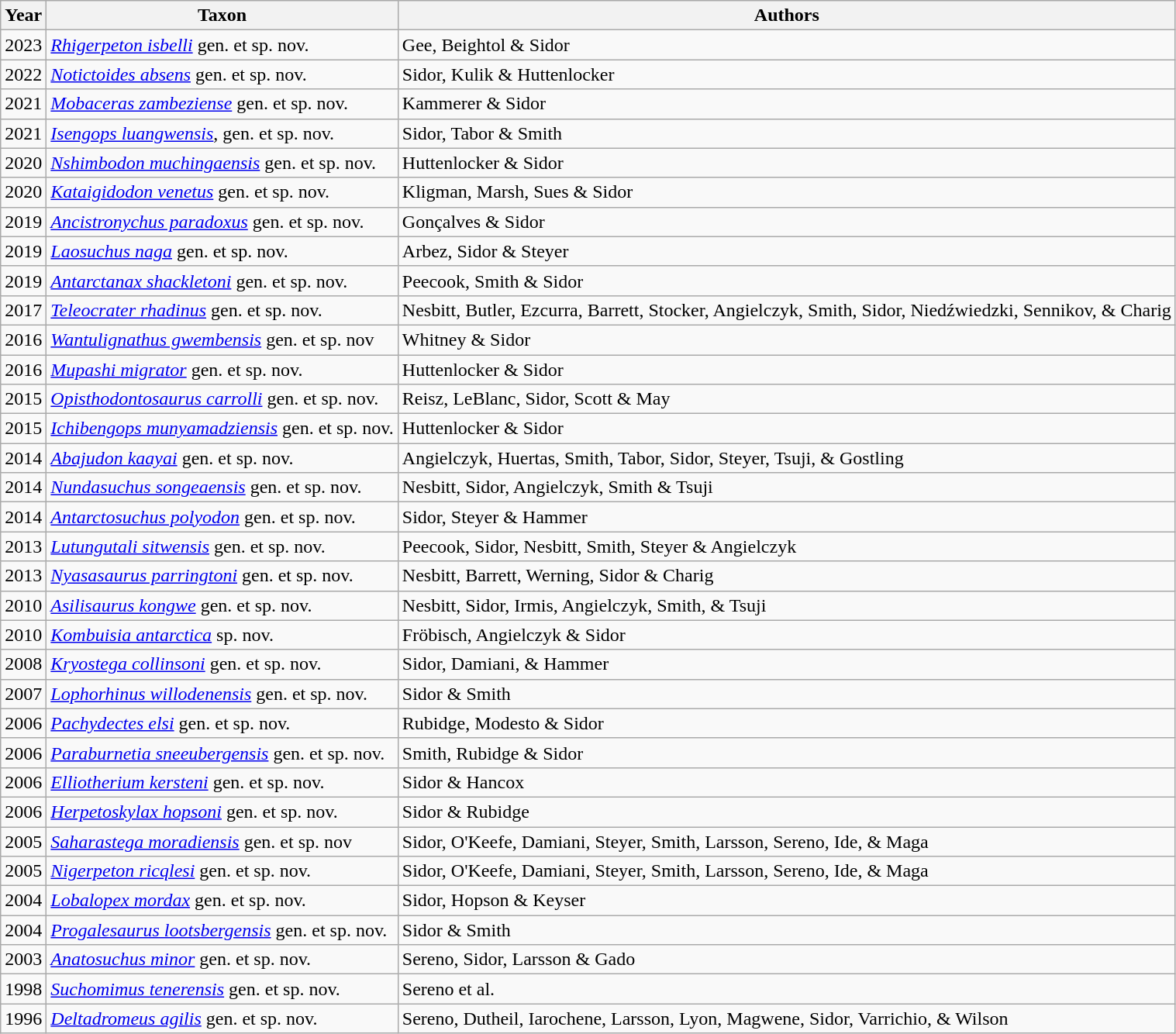<table class="wikitable sortable">
<tr>
<th>Year</th>
<th>Taxon</th>
<th>Authors</th>
</tr>
<tr>
<td>2023</td>
<td><em><a href='#'>Rhigerpeton isbelli</a></em> gen. et sp. nov.</td>
<td>Gee, Beightol & Sidor</td>
</tr>
<tr>
<td>2022</td>
<td><em><a href='#'>Notictoides absens</a></em> gen. et sp. nov.</td>
<td>Sidor, Kulik & Huttenlocker</td>
</tr>
<tr>
<td>2021</td>
<td><em><a href='#'>Mobaceras zambeziense</a></em> gen. et sp. nov.</td>
<td>Kammerer & Sidor</td>
</tr>
<tr>
<td>2021</td>
<td><em><a href='#'>Isengops luangwensis</a></em>, gen. et sp. nov.</td>
<td>Sidor, Tabor & Smith</td>
</tr>
<tr>
<td>2020</td>
<td><em><a href='#'>Nshimbodon muchingaensis</a></em> gen. et sp. nov.</td>
<td>Huttenlocker & Sidor</td>
</tr>
<tr>
<td>2020</td>
<td><em><a href='#'>Kataigidodon venetus</a></em> gen. et sp. nov.</td>
<td>Kligman, Marsh, Sues & Sidor</td>
</tr>
<tr>
<td>2019</td>
<td><em><a href='#'>Ancistronychus paradoxus</a></em> gen. et sp. nov.</td>
<td>Gonçalves & Sidor</td>
</tr>
<tr>
<td>2019</td>
<td><em><a href='#'>Laosuchus naga</a></em> gen. et sp. nov.</td>
<td>Arbez, Sidor & Steyer</td>
</tr>
<tr>
<td>2019</td>
<td><em><a href='#'>Antarctanax shackletoni</a></em> gen. et sp. nov.</td>
<td>Peecook, Smith & Sidor</td>
</tr>
<tr>
<td>2017</td>
<td><em><a href='#'>Teleocrater rhadinus</a></em> gen. et sp. nov.</td>
<td>Nesbitt, Butler, Ezcurra, Barrett, Stocker, Angielczyk, Smith, Sidor, Niedźwiedzki, Sennikov, & Charig</td>
</tr>
<tr>
<td>2016</td>
<td><em><a href='#'>Wantulignathus gwembensis</a></em> gen. et sp. nov</td>
<td>Whitney & Sidor</td>
</tr>
<tr>
<td>2016</td>
<td><em><a href='#'>Mupashi migrator</a></em> gen. et sp. nov.</td>
<td>Huttenlocker & Sidor</td>
</tr>
<tr>
<td>2015</td>
<td><em><a href='#'>Opisthodontosaurus carrolli</a></em> gen. et sp. nov.</td>
<td>Reisz, LeBlanc, Sidor, Scott & May</td>
</tr>
<tr>
<td>2015</td>
<td><em><a href='#'>Ichibengops munyamadziensis</a></em> gen. et sp. nov.</td>
<td>Huttenlocker & Sidor</td>
</tr>
<tr>
<td>2014</td>
<td><em><a href='#'>Abajudon kaayai</a></em> gen. et sp. nov.</td>
<td>Angielczyk, Huertas, Smith, Tabor, Sidor, Steyer, Tsuji, & Gostling</td>
</tr>
<tr>
<td>2014</td>
<td><em><a href='#'>Nundasuchus songeaensis</a></em> gen. et sp. nov.</td>
<td>Nesbitt, Sidor, Angielczyk, Smith & Tsuji</td>
</tr>
<tr>
<td>2014</td>
<td><em><a href='#'>Antarctosuchus polyodon</a></em> gen. et sp. nov.</td>
<td>Sidor, Steyer & Hammer</td>
</tr>
<tr>
<td>2013</td>
<td><em><a href='#'>Lutungutali sitwensis</a></em> gen. et sp. nov.</td>
<td>Peecook, Sidor, Nesbitt, Smith, Steyer & Angielczyk</td>
</tr>
<tr>
<td>2013</td>
<td><em><a href='#'>Nyasasaurus parringtoni</a></em> gen. et sp. nov.</td>
<td>Nesbitt, Barrett, Werning, Sidor & Charig</td>
</tr>
<tr>
<td>2010</td>
<td><em><a href='#'>Asilisaurus kongwe</a></em> gen. et sp. nov.</td>
<td>Nesbitt, Sidor, Irmis, Angielczyk, Smith, & Tsuji</td>
</tr>
<tr>
<td>2010</td>
<td><em><a href='#'>Kombuisia antarctica</a></em> sp. nov.</td>
<td>Fröbisch, Angielczyk & Sidor</td>
</tr>
<tr>
<td>2008</td>
<td><em><a href='#'>Kryostega collinsoni</a></em> gen. et sp. nov.</td>
<td>Sidor, Damiani, & Hammer</td>
</tr>
<tr>
<td>2007</td>
<td><em><a href='#'>Lophorhinus willodenensis</a></em> gen. et sp. nov.</td>
<td>Sidor & Smith</td>
</tr>
<tr>
<td>2006</td>
<td><em><a href='#'>Pachydectes elsi</a></em> gen. et sp. nov.</td>
<td>Rubidge, Modesto & Sidor</td>
</tr>
<tr>
<td>2006</td>
<td><em><a href='#'>Paraburnetia sneeubergensis</a></em> gen. et sp. nov.</td>
<td>Smith, Rubidge & Sidor</td>
</tr>
<tr>
<td>2006</td>
<td><em><a href='#'>Elliotherium kersteni</a></em> gen. et sp. nov.</td>
<td>Sidor & Hancox</td>
</tr>
<tr>
<td>2006</td>
<td><em><a href='#'>Herpetoskylax hopsoni</a></em> gen. et sp. nov.</td>
<td>Sidor & Rubidge</td>
</tr>
<tr>
<td>2005</td>
<td><em><a href='#'>Saharastega moradiensis</a></em> gen. et sp. nov</td>
<td>Sidor, O'Keefe, Damiani, Steyer, Smith, Larsson, Sereno, Ide, & Maga</td>
</tr>
<tr>
<td>2005</td>
<td><em><a href='#'>Nigerpeton ricqlesi</a></em> gen. et sp. nov.</td>
<td>Sidor, O'Keefe, Damiani, Steyer, Smith, Larsson, Sereno, Ide, & Maga</td>
</tr>
<tr>
<td>2004</td>
<td><em><a href='#'>Lobalopex mordax</a></em> gen. et sp. nov.</td>
<td>Sidor, Hopson & Keyser</td>
</tr>
<tr>
<td>2004</td>
<td><em><a href='#'>Progalesaurus lootsbergensis</a></em> gen. et sp. nov.</td>
<td>Sidor & Smith</td>
</tr>
<tr>
<td>2003</td>
<td><em><a href='#'>Anatosuchus minor</a></em> gen. et sp. nov.</td>
<td>Sereno, Sidor, Larsson & Gado</td>
</tr>
<tr>
<td>1998</td>
<td><em><a href='#'>Suchomimus tenerensis</a></em> gen. et sp. nov.</td>
<td>Sereno et al.</td>
</tr>
<tr>
<td>1996</td>
<td><em><a href='#'>Deltadromeus agilis</a></em> gen. et sp. nov.</td>
<td>Sereno, Dutheil, Iarochene, Larsson, Lyon, Magwene, Sidor, Varrichio, & Wilson</td>
</tr>
</table>
